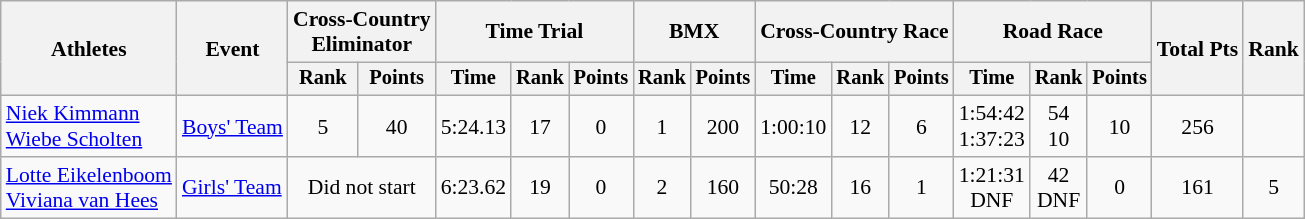<table class="wikitable" style="font-size:90%;">
<tr>
<th rowspan=2>Athletes</th>
<th rowspan=2>Event</th>
<th colspan=2>Cross-Country<br>Eliminator</th>
<th colspan=3>Time Trial</th>
<th colspan=2>BMX</th>
<th colspan=3>Cross-Country Race</th>
<th colspan=3>Road Race</th>
<th rowspan=2>Total Pts</th>
<th rowspan=2>Rank</th>
</tr>
<tr style="font-size:95%">
<th>Rank</th>
<th>Points</th>
<th>Time</th>
<th>Rank</th>
<th>Points</th>
<th>Rank</th>
<th>Points</th>
<th>Time</th>
<th>Rank</th>
<th>Points</th>
<th>Time</th>
<th>Rank</th>
<th>Points</th>
</tr>
<tr align=center>
<td align=left><a href='#'>Niek Kimmann</a><br><a href='#'>Wiebe Scholten</a></td>
<td align=left><a href='#'>Boys' Team</a></td>
<td>5</td>
<td>40</td>
<td>5:24.13</td>
<td>17</td>
<td>0</td>
<td>1</td>
<td>200</td>
<td>1:00:10</td>
<td>12</td>
<td>6</td>
<td>1:54:42<br>1:37:23</td>
<td>54<br>10</td>
<td>10</td>
<td>256</td>
<td></td>
</tr>
<tr align=center>
<td align=left><a href='#'>Lotte Eikelenboom</a><br><a href='#'>Viviana van Hees</a></td>
<td align=left><a href='#'>Girls' Team</a></td>
<td colspan=2>Did not start</td>
<td>6:23.62</td>
<td>19</td>
<td>0</td>
<td>2</td>
<td>160</td>
<td>50:28</td>
<td>16</td>
<td>1</td>
<td>1:21:31<br>DNF</td>
<td>42<br>DNF</td>
<td>0</td>
<td>161</td>
<td>5</td>
</tr>
</table>
